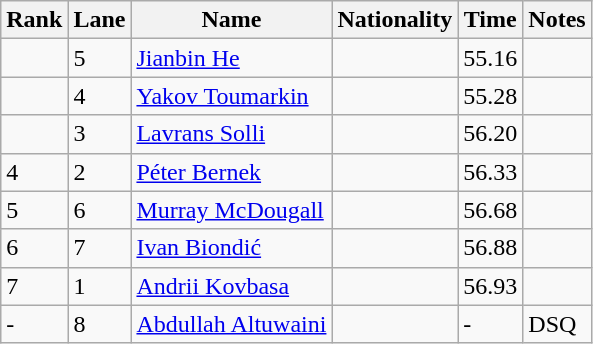<table class="wikitable">
<tr>
<th>Rank</th>
<th>Lane</th>
<th>Name</th>
<th>Nationality</th>
<th>Time</th>
<th>Notes</th>
</tr>
<tr>
<td></td>
<td>5</td>
<td><a href='#'>Jianbin He</a></td>
<td></td>
<td>55.16</td>
<td></td>
</tr>
<tr>
<td></td>
<td>4</td>
<td><a href='#'>Yakov Toumarkin</a></td>
<td></td>
<td>55.28</td>
<td></td>
</tr>
<tr>
<td></td>
<td>3</td>
<td><a href='#'>Lavrans Solli</a></td>
<td></td>
<td>56.20</td>
<td></td>
</tr>
<tr>
<td>4</td>
<td>2</td>
<td><a href='#'>Péter Bernek</a></td>
<td></td>
<td>56.33</td>
<td></td>
</tr>
<tr>
<td>5</td>
<td>6</td>
<td><a href='#'>Murray McDougall</a></td>
<td></td>
<td>56.68</td>
<td></td>
</tr>
<tr>
<td>6</td>
<td>7</td>
<td><a href='#'>Ivan Biondić</a></td>
<td></td>
<td>56.88</td>
<td></td>
</tr>
<tr>
<td>7</td>
<td>1</td>
<td><a href='#'>Andrii Kovbasa</a></td>
<td></td>
<td>56.93</td>
<td></td>
</tr>
<tr>
<td>-</td>
<td>8</td>
<td><a href='#'>Abdullah Altuwaini</a></td>
<td></td>
<td>-</td>
<td>DSQ</td>
</tr>
</table>
